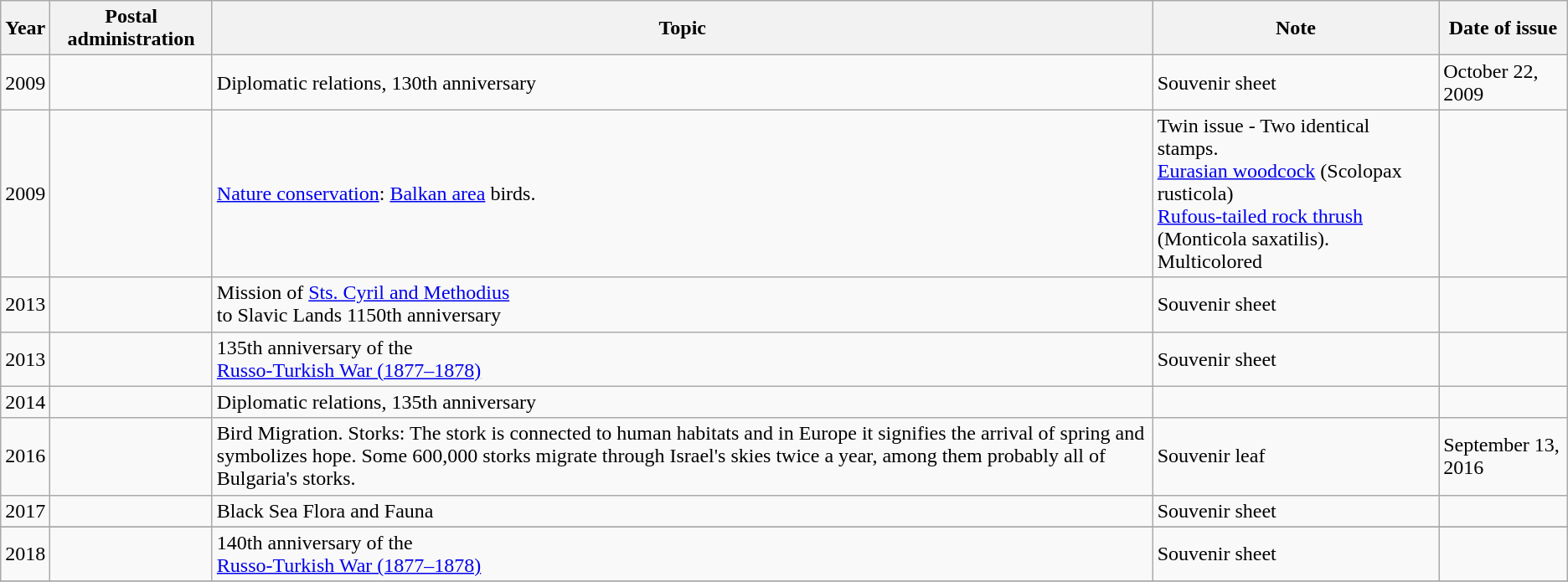<table class="wikitable">
<tr>
<th>Year</th>
<th>Postal administration</th>
<th>Topic</th>
<th>Note</th>
<th>Date of issue</th>
</tr>
<tr>
<td>2009</td>
<td></td>
<td>Diplomatic relations, 130th anniversary</td>
<td>Souvenir sheet</td>
<td>October 22, 2009</td>
</tr>
<tr>
<td>2009</td>
<td></td>
<td><a href='#'>Nature conservation</a>: <a href='#'>Balkan area</a> birds.</td>
<td>Twin issue - Two identical stamps.<br><a href='#'>Eurasian woodcock</a> (Scolopax rusticola)<br><a href='#'>Rufous-tailed rock thrush</a> (Monticola saxatilis). Multicolored</td>
<td></td>
</tr>
<tr>
<td>2013</td>
<td><br><br></td>
<td>Mission of <a href='#'>Sts. Cyril and Methodius</a><br>to Slavic Lands 1150th anniversary</td>
<td>Souvenir sheet</td>
<td></td>
</tr>
<tr>
<td>2013</td>
<td></td>
<td>135th anniversary of the<br><a href='#'>Russo-Turkish War (1877–1878)</a></td>
<td>Souvenir sheet</td>
<td></td>
</tr>
<tr>
<td>2014</td>
<td></td>
<td>Diplomatic relations, 135th anniversary</td>
<td></td>
<td></td>
</tr>
<tr>
<td>2016</td>
<td></td>
<td>Bird Migration. Storks: The stork is connected to human habitats and in Europe it signifies the arrival of spring and symbolizes hope. Some 600,000 storks migrate through Israel's skies twice a year, among them probably all of Bulgaria's storks.</td>
<td>Souvenir leaf</td>
<td>September 13, 2016</td>
</tr>
<tr>
<td>2017</td>
<td></td>
<td>Black Sea Flora and Fauna</td>
<td>Souvenir sheet</td>
<td></td>
</tr>
<tr>
</tr>
<tr>
<td>2018</td>
<td></td>
<td>140th anniversary of the<br><a href='#'>Russo-Turkish War (1877–1878)</a></td>
<td>Souvenir sheet</td>
<td></td>
</tr>
<tr>
</tr>
</table>
